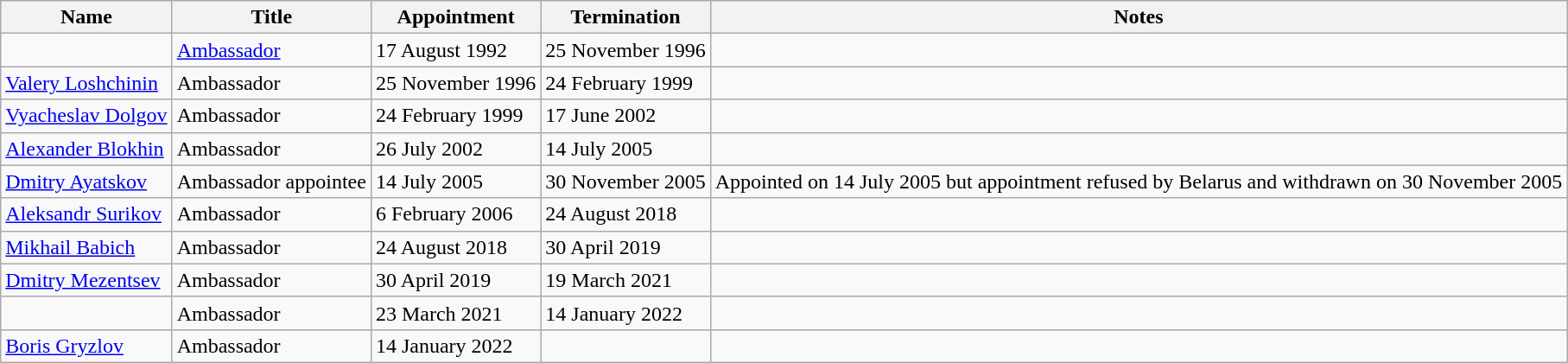<table class="wikitable">
<tr valign="middle">
<th>Name</th>
<th>Title</th>
<th>Appointment</th>
<th>Termination</th>
<th>Notes</th>
</tr>
<tr>
<td></td>
<td><a href='#'>Ambassador</a></td>
<td>17 August 1992</td>
<td>25 November 1996</td>
<td></td>
</tr>
<tr>
<td><a href='#'>Valery Loshchinin</a></td>
<td>Ambassador</td>
<td>25 November 1996</td>
<td>24 February 1999</td>
<td></td>
</tr>
<tr>
<td><a href='#'>Vyacheslav Dolgov</a></td>
<td>Ambassador</td>
<td>24 February 1999</td>
<td>17 June 2002</td>
<td></td>
</tr>
<tr>
<td><a href='#'>Alexander Blokhin</a></td>
<td>Ambassador</td>
<td>26 July 2002</td>
<td>14 July 2005</td>
<td></td>
</tr>
<tr>
<td><a href='#'>Dmitry Ayatskov</a></td>
<td>Ambassador appointee</td>
<td>14 July 2005</td>
<td>30 November 2005</td>
<td>Appointed on 14 July 2005 but appointment refused by Belarus and withdrawn on 30 November 2005</td>
</tr>
<tr>
<td><a href='#'>Aleksandr Surikov</a></td>
<td>Ambassador</td>
<td>6 February 2006</td>
<td>24 August 2018</td>
<td></td>
</tr>
<tr>
<td><a href='#'>Mikhail Babich</a></td>
<td>Ambassador</td>
<td>24 August 2018</td>
<td>30 April 2019</td>
<td></td>
</tr>
<tr>
<td><a href='#'>Dmitry Mezentsev</a></td>
<td>Ambassador</td>
<td>30 April 2019</td>
<td>19 March 2021</td>
<td></td>
</tr>
<tr>
<td></td>
<td>Ambassador</td>
<td>23 March 2021</td>
<td>14 January 2022</td>
<td></td>
</tr>
<tr>
<td><a href='#'>Boris Gryzlov</a></td>
<td>Ambassador</td>
<td>14 January 2022</td>
<td></td>
</tr>
</table>
